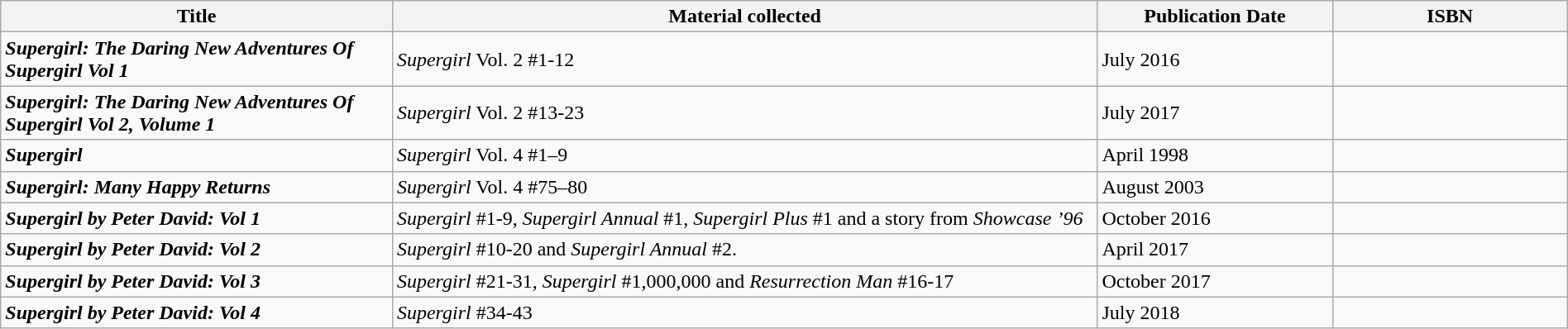<table class="wikitable" style="text-align:left;" width="100%">
<tr>
<th width="25%">Title</th>
<th width="45%">Material collected</th>
<th width="15%">Publication Date</th>
<th width="15%">ISBN</th>
</tr>
<tr>
<td><strong><em>Supergirl: The Daring New Adventures Of Supergirl Vol 1</em></strong></td>
<td><em>Supergirl</em> Vol. 2 #1-12</td>
<td>July 2016</td>
<td></td>
</tr>
<tr>
<td><strong><em>Supergirl: The Daring New Adventures Of Supergirl Vol 2, Volume 1</em></strong></td>
<td><em>Supergirl</em> Vol. 2 #13-23</td>
<td>July 2017</td>
<td></td>
</tr>
<tr>
<td><strong><em>Supergirl</em></strong></td>
<td><em>Supergirl</em> Vol. 4 #1–9</td>
<td>April 1998</td>
<td></td>
</tr>
<tr>
<td><strong><em>Supergirl: Many Happy Returns</em></strong></td>
<td><em>Supergirl</em> Vol. 4 #75–80</td>
<td>August 2003</td>
<td></td>
</tr>
<tr>
<td><strong><em>Supergirl by Peter David: Vol 1</em></strong></td>
<td><em>Supergirl</em> #1-9, <em>Supergirl Annual</em> #1, <em>Supergirl Plus</em> #1 and a story from <em>Showcase ’96</em></td>
<td>October 2016</td>
<td></td>
</tr>
<tr>
<td><strong><em>Supergirl by Peter David: Vol 2</em></strong></td>
<td><em>Supergirl</em> #10-20 and <em>Supergirl Annual</em> #2.</td>
<td>April 2017</td>
<td></td>
</tr>
<tr>
<td><strong><em>Supergirl by Peter David: Vol 3</em></strong></td>
<td><em>Supergirl</em> #21-31, <em>Supergirl</em> #1,000,000 and <em>Resurrection Man</em> #16-17</td>
<td>October 2017</td>
<td></td>
</tr>
<tr>
<td><strong><em>Supergirl by Peter David: Vol 4</em></strong></td>
<td><em>Supergirl</em> #34-43</td>
<td>July 2018</td>
<td></td>
</tr>
</table>
